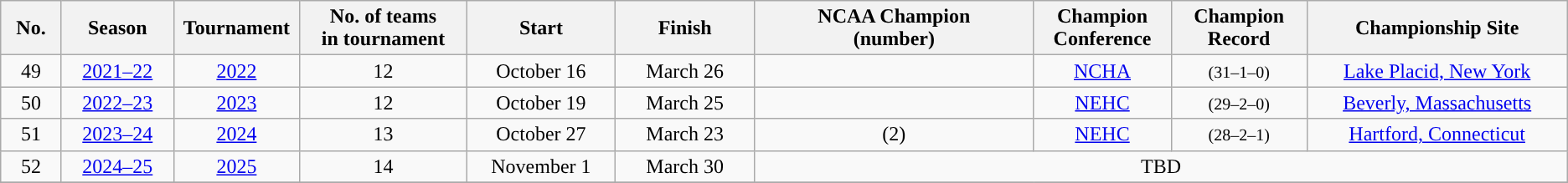<table class="wikitable">
<tr>
<th style="width:3em">No.</th>
<th style="width:6em">Season</th>
<th style="width:6em">Tournament</th>
<th style="width:9em">No. of teams<br>in tournament</th>
<th style="width:8em">Start</th>
<th style="width:8em">Finish</th>
<th style="width:17em">NCAA Champion<br>(number)</th>
<th style="width:7em">Champion<br>Conference</th>
<th style="width:7em">Champion<br>Record</th>
<th style="width:15em">Championship Site</th>
</tr>
<tr style="text-align:center;">
<td>49</td>
<td><a href='#'>2021–22</a></td>
<td><a href='#'>2022</a></td>
<td>12</td>
<td>October 16</td>
<td>March 26</td>
<td align=center><strong><a href='#'></a></strong></td>
<td><a href='#'>NCHA</a></td>
<td><small>(31–1–0)</small></td>
<td><a href='#'>Lake Placid, New York</a></td>
</tr>
<tr style="text-align:center;">
<td>50</td>
<td><a href='#'>2022–23</a></td>
<td><a href='#'>2023</a></td>
<td>12</td>
<td>October 19</td>
<td>March 25</td>
<td align=center><strong><a href='#'></a></strong></td>
<td><a href='#'>NEHC</a></td>
<td><small>(29–2–0)</small></td>
<td><a href='#'>Beverly, Massachusetts</a></td>
</tr>
<tr style="text-align:center;">
<td>51</td>
<td><a href='#'>2023–24</a></td>
<td><a href='#'>2024</a></td>
<td>13</td>
<td>October 27</td>
<td>March 23</td>
<td align=center><strong><a href='#'></a></strong> (2)</td>
<td><a href='#'>NEHC</a></td>
<td><small>(28–2–1)</small></td>
<td><a href='#'>Hartford, Connecticut</a></td>
</tr>
<tr style="text-align:center;">
<td>52</td>
<td><a href='#'>2024–25</a></td>
<td><a href='#'>2025</a></td>
<td>14</td>
<td>November 1</td>
<td>March 30</td>
<td colspan=5>TBD</td>
</tr>
<tr>
</tr>
</table>
